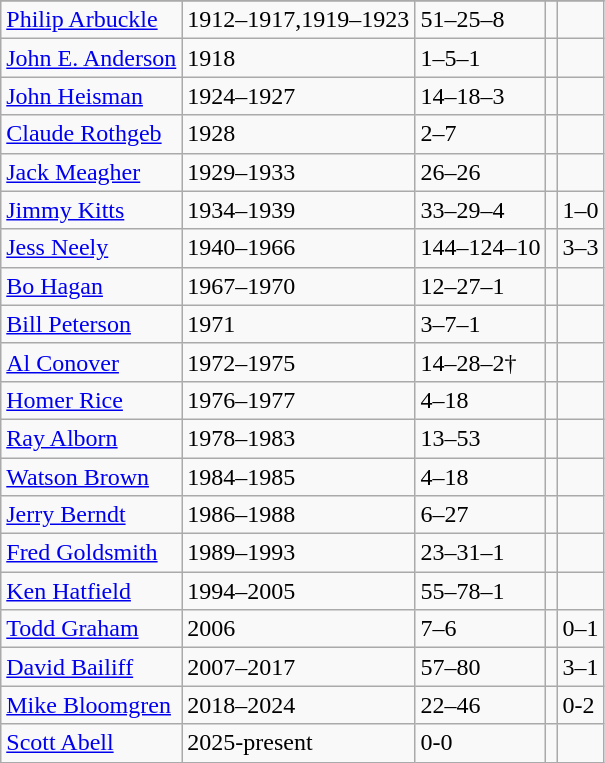<table class="wikitable">
<tr>
</tr>
<tr>
<td><a href='#'>Philip Arbuckle</a></td>
<td>1912–1917,1919–1923</td>
<td>51–25–8</td>
<td></td>
<td></td>
</tr>
<tr>
<td><a href='#'>John E. Anderson</a></td>
<td>1918</td>
<td>1–5–1</td>
<td></td>
<td></td>
</tr>
<tr>
<td><a href='#'>John Heisman</a></td>
<td>1924–1927</td>
<td>14–18–3</td>
<td></td>
<td></td>
</tr>
<tr>
<td><a href='#'>Claude Rothgeb</a></td>
<td>1928</td>
<td>2–7</td>
<td></td>
<td></td>
</tr>
<tr>
<td><a href='#'>Jack Meagher</a></td>
<td>1929–1933</td>
<td>26–26</td>
<td></td>
<td></td>
</tr>
<tr>
<td><a href='#'>Jimmy Kitts</a></td>
<td>1934–1939</td>
<td>33–29–4</td>
<td></td>
<td>1–0</td>
</tr>
<tr>
<td><a href='#'>Jess Neely</a></td>
<td>1940–1966</td>
<td>144–124–10</td>
<td></td>
<td>3–3</td>
</tr>
<tr>
<td><a href='#'>Bo Hagan</a></td>
<td>1967–1970</td>
<td>12–27–1</td>
<td></td>
<td></td>
</tr>
<tr>
<td><a href='#'>Bill Peterson</a></td>
<td>1971</td>
<td>3–7–1</td>
<td></td>
<td></td>
</tr>
<tr>
<td><a href='#'>Al Conover</a></td>
<td>1972–1975</td>
<td>14–28–2†</td>
<td></td>
<td></td>
</tr>
<tr>
<td><a href='#'>Homer Rice</a></td>
<td>1976–1977</td>
<td>4–18</td>
<td></td>
<td></td>
</tr>
<tr>
<td><a href='#'>Ray Alborn</a></td>
<td>1978–1983</td>
<td>13–53</td>
<td></td>
<td></td>
</tr>
<tr>
<td><a href='#'>Watson Brown</a></td>
<td>1984–1985</td>
<td>4–18</td>
<td></td>
<td></td>
</tr>
<tr>
<td><a href='#'>Jerry Berndt</a></td>
<td>1986–1988</td>
<td>6–27</td>
<td></td>
<td></td>
</tr>
<tr>
<td><a href='#'>Fred Goldsmith</a></td>
<td>1989–1993</td>
<td>23–31–1</td>
<td></td>
<td></td>
</tr>
<tr>
<td><a href='#'>Ken Hatfield</a></td>
<td>1994–2005</td>
<td>55–78–1</td>
<td></td>
<td></td>
</tr>
<tr>
<td><a href='#'>Todd Graham</a></td>
<td>2006</td>
<td>7–6</td>
<td></td>
<td>0–1</td>
</tr>
<tr>
<td><a href='#'>David Bailiff</a></td>
<td>2007–2017</td>
<td>57–80</td>
<td> </td>
<td>3–1</td>
</tr>
<tr>
<td><a href='#'>Mike Bloomgren</a></td>
<td>2018–2024</td>
<td>22–46</td>
<td></td>
<td>0-2</td>
</tr>
<tr>
<td><a href='#'>Scott Abell</a></td>
<td>2025-present</td>
<td>0-0</td>
<td></td>
<td></td>
</tr>
</table>
